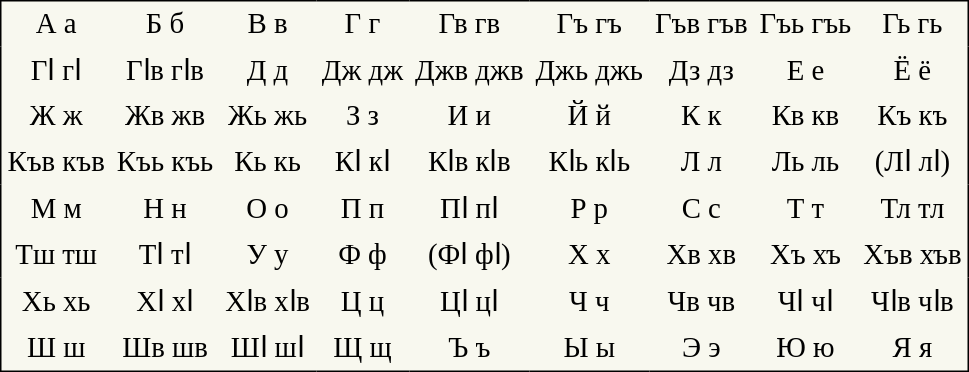<table cellpadding=4 class="Unicode" style="font-size:larger; text-align:center; border-color:black; border-width:1px; border-style:solid; border-collapse:collapse; background-color:#F8F8EF;" summary="Seventy-two letters of the Abaza alphabet, capital and small">
<tr>
<td>А а</td>
<td>Б б</td>
<td>В в</td>
<td>Г г</td>
<td>Гв гв</td>
<td>Гъ гъ</td>
<td>Гъв гъв</td>
<td>Гъь гъь</td>
<td>Гь гь</td>
</tr>
<tr>
<td>Гӏ гӏ</td>
<td>Гӏв гӏв</td>
<td>Д д</td>
<td>Дж дж</td>
<td>Джв джв</td>
<td>Джь джь</td>
<td>Дз дз</td>
<td>Е е</td>
<td>Ё ё</td>
</tr>
<tr>
<td>Ж ж</td>
<td>Жв жв</td>
<td>Жь жь</td>
<td>З з</td>
<td>И и</td>
<td>Й й</td>
<td>К к</td>
<td>Кв кв</td>
<td>Къ къ</td>
</tr>
<tr>
<td>Къв къв</td>
<td>Къь къь</td>
<td>Кь кь</td>
<td>Кӏ кӏ</td>
<td>Кӏв кӏв</td>
<td>Кӏь кӏь</td>
<td>Л л</td>
<td>Ль ль</td>
<td>(Лӏ лӏ)</td>
</tr>
<tr>
<td>М м</td>
<td>Н н</td>
<td>О о</td>
<td>П п</td>
<td>Пӏ пӏ</td>
<td>Р р</td>
<td>С с</td>
<td>Т т</td>
<td>Тл тл</td>
</tr>
<tr>
<td>Тш тш</td>
<td>Тӏ тӏ</td>
<td>У у</td>
<td>Ф ф</td>
<td>(Фӏ фӏ)</td>
<td>Х х</td>
<td>Хв хв</td>
<td>Хъ хъ</td>
<td>Хъв хъв</td>
</tr>
<tr>
<td>Хь хь</td>
<td>Хӏ хӏ</td>
<td>Хӏв хӏв</td>
<td>Ц ц</td>
<td>Цӏ цӏ</td>
<td>Ч ч</td>
<td>Чв чв</td>
<td>Чӏ чӏ</td>
<td>Чӏв чӏв</td>
</tr>
<tr>
<td>Ш ш</td>
<td>Шв шв</td>
<td>Шӏ шӏ</td>
<td>Щ щ</td>
<td>Ъ ъ</td>
<td>Ы ы</td>
<td>Э э</td>
<td>Ю ю</td>
<td>Я я</td>
</tr>
</table>
